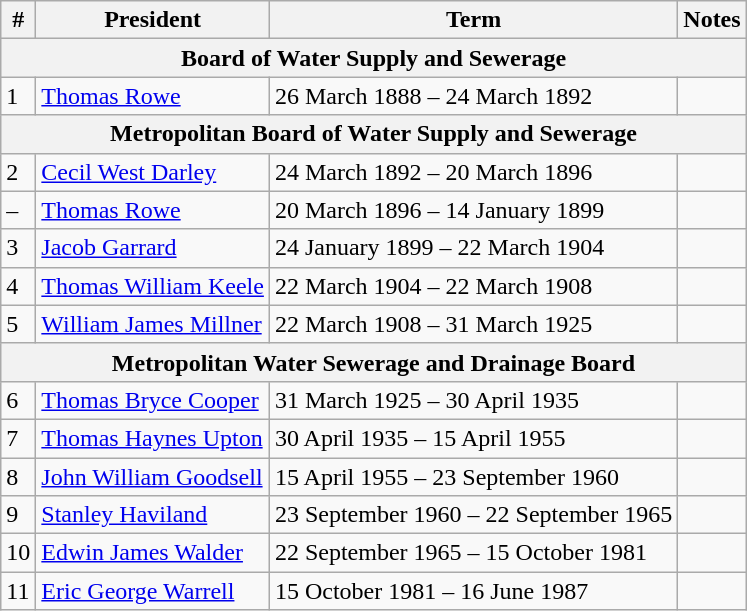<table class="wikitable">
<tr>
<th>#</th>
<th>President</th>
<th>Term</th>
<th>Notes</th>
</tr>
<tr>
<th colspan=4>Board of Water Supply and Sewerage</th>
</tr>
<tr>
<td>1</td>
<td><a href='#'>Thomas Rowe</a></td>
<td>26 March 1888 – 24 March 1892</td>
<td></td>
</tr>
<tr>
<th colspan=4>Metropolitan Board of Water Supply and Sewerage</th>
</tr>
<tr>
<td>2</td>
<td><a href='#'>Cecil West Darley</a></td>
<td>24 March 1892 – 20 March 1896</td>
<td></td>
</tr>
<tr>
<td>–</td>
<td><a href='#'>Thomas Rowe</a></td>
<td>20 March 1896 – 14 January 1899</td>
<td></td>
</tr>
<tr>
<td>3</td>
<td><a href='#'>Jacob Garrard</a></td>
<td>24 January 1899 – 22 March 1904</td>
<td></td>
</tr>
<tr>
<td>4</td>
<td><a href='#'>Thomas William Keele</a></td>
<td>22 March 1904 – 22 March 1908</td>
<td></td>
</tr>
<tr>
<td>5</td>
<td><a href='#'>William James Millner</a></td>
<td>22 March 1908 – 31 March 1925</td>
<td></td>
</tr>
<tr>
<th colspan=4>Metropolitan Water Sewerage and Drainage Board</th>
</tr>
<tr>
<td>6</td>
<td><a href='#'>Thomas Bryce Cooper</a></td>
<td>31 March 1925 – 30 April 1935</td>
<td></td>
</tr>
<tr>
<td>7</td>
<td><a href='#'>Thomas Haynes Upton</a></td>
<td>30 April 1935 – 15 April 1955</td>
<td></td>
</tr>
<tr>
<td>8</td>
<td><a href='#'>John William Goodsell</a></td>
<td>15 April 1955 – 23 September 1960</td>
<td></td>
</tr>
<tr>
<td>9</td>
<td><a href='#'>Stanley Haviland</a></td>
<td>23 September 1960 – 22 September 1965</td>
<td></td>
</tr>
<tr>
<td>10</td>
<td><a href='#'>Edwin James Walder</a></td>
<td>22 September 1965 – 15 October 1981</td>
<td></td>
</tr>
<tr>
<td>11</td>
<td><a href='#'>Eric George Warrell</a></td>
<td>15 October 1981 – 16 June 1987</td>
<td></td>
</tr>
</table>
